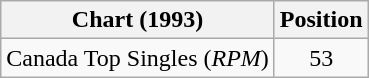<table class="wikitable sortable style=text-align:center">
<tr>
<th>Chart (1993)</th>
<th>Position</th>
</tr>
<tr>
<td scope="row">Canada Top Singles (<em>RPM</em>)</td>
<td align="center">53</td>
</tr>
</table>
